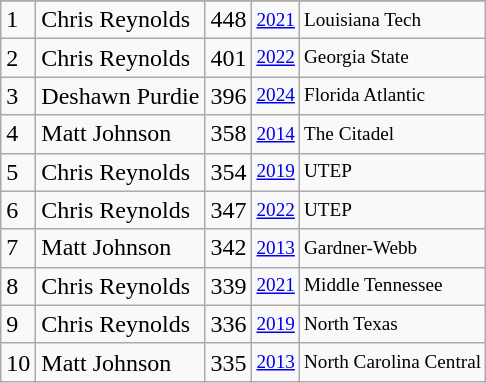<table class="wikitable">
<tr>
</tr>
<tr>
<td>1</td>
<td>Chris Reynolds</td>
<td>448</td>
<td style="font-size:80%;"><a href='#'>2021</a></td>
<td style="font-size:80%;">Louisiana Tech</td>
</tr>
<tr>
<td>2</td>
<td>Chris Reynolds</td>
<td>401</td>
<td style="font-size:80%;"><a href='#'>2022</a></td>
<td style="font-size:80%;">Georgia State</td>
</tr>
<tr>
<td>3</td>
<td>Deshawn Purdie</td>
<td>396</td>
<td style="font-size:80%;"><a href='#'>2024</a></td>
<td style="font-size:80%;">Florida Atlantic</td>
</tr>
<tr>
<td>4</td>
<td>Matt Johnson</td>
<td>358</td>
<td style="font-size:80%;"><a href='#'>2014</a></td>
<td style="font-size:80%;">The Citadel</td>
</tr>
<tr>
<td>5</td>
<td>Chris Reynolds</td>
<td>354</td>
<td style="font-size:80%;"><a href='#'>2019</a></td>
<td style="font-size:80%;">UTEP</td>
</tr>
<tr>
<td>6</td>
<td>Chris Reynolds</td>
<td>347</td>
<td style="font-size:80%;"><a href='#'>2022</a></td>
<td style="font-size:80%;">UTEP</td>
</tr>
<tr>
<td>7</td>
<td>Matt Johnson</td>
<td>342</td>
<td style="font-size:80%;"><a href='#'>2013</a></td>
<td style="font-size:80%;">Gardner-Webb</td>
</tr>
<tr>
<td>8</td>
<td>Chris Reynolds</td>
<td>339</td>
<td style="font-size:80%;"><a href='#'>2021</a></td>
<td style="font-size:80%;">Middle Tennessee</td>
</tr>
<tr>
<td>9</td>
<td>Chris Reynolds</td>
<td>336</td>
<td style="font-size:80%;"><a href='#'>2019</a></td>
<td style="font-size:80%;">North Texas</td>
</tr>
<tr>
<td>10</td>
<td>Matt Johnson</td>
<td>335</td>
<td style="font-size:80%;"><a href='#'>2013</a></td>
<td style="font-size:80%;">North Carolina Central</td>
</tr>
</table>
